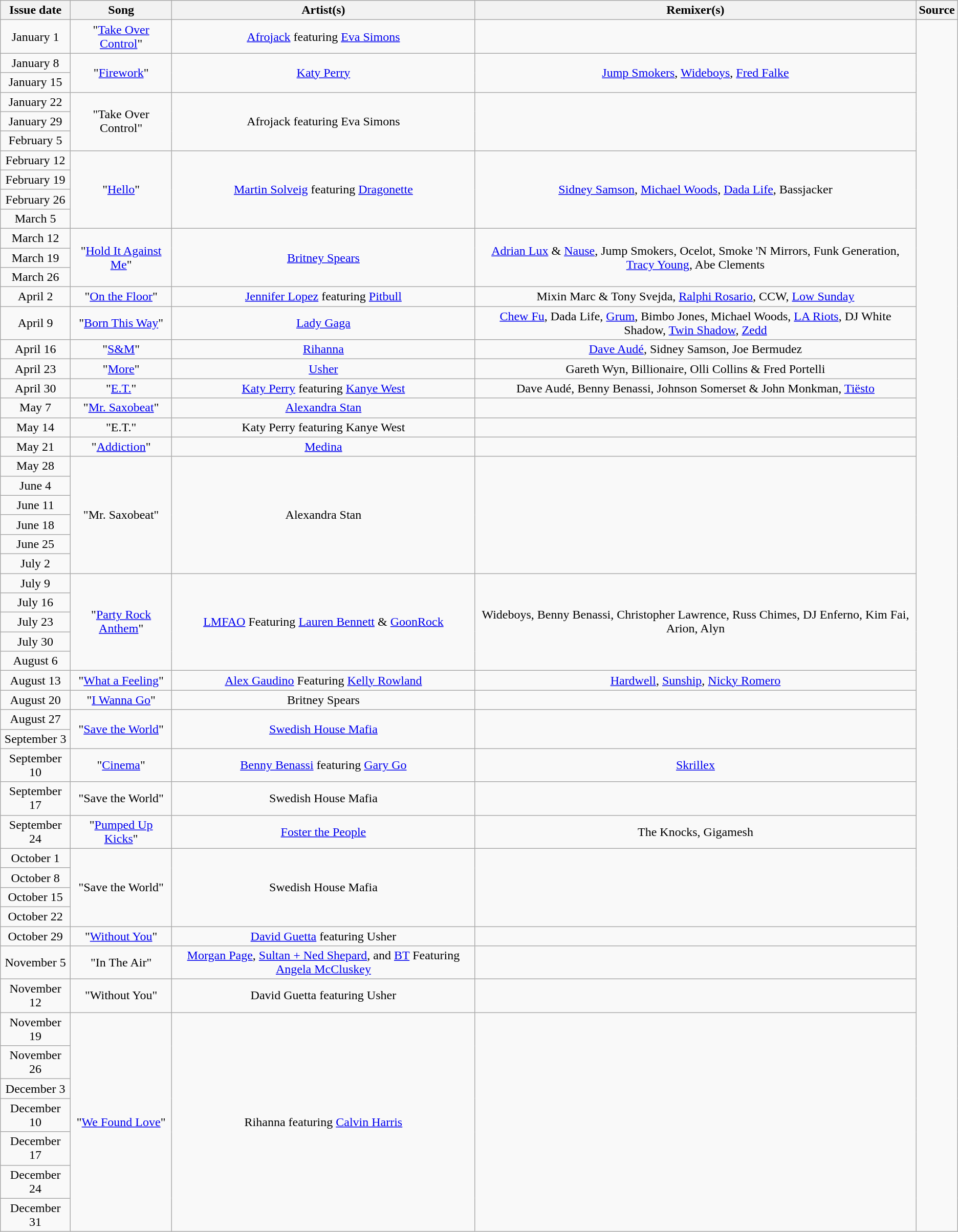<table class="wikitable" style="text-align: center;">
<tr>
<th>Issue date</th>
<th>Song</th>
<th>Artist(s)</th>
<th>Remixer(s)</th>
<th>Source</th>
</tr>
<tr>
<td>January 1</td>
<td>"<a href='#'>Take Over Control</a>"</td>
<td><a href='#'>Afrojack</a> featuring <a href='#'>Eva Simons</a></td>
<td></td>
<td rowspan="53"></td>
</tr>
<tr>
<td>January 8</td>
<td rowspan="2">"<a href='#'>Firework</a>"</td>
<td rowspan="2"><a href='#'>Katy Perry</a></td>
<td rowspan="2"><a href='#'>Jump Smokers</a>, <a href='#'>Wideboys</a>, <a href='#'>Fred Falke</a></td>
</tr>
<tr>
<td>January 15</td>
</tr>
<tr>
<td>January 22</td>
<td rowspan="3">"Take Over Control"</td>
<td rowspan="3">Afrojack featuring Eva Simons</td>
<td rowspan="3"></td>
</tr>
<tr>
<td>January 29</td>
</tr>
<tr>
<td>February 5</td>
</tr>
<tr>
<td>February 12</td>
<td rowspan="4">"<a href='#'>Hello</a>"</td>
<td rowspan="4"><a href='#'>Martin Solveig</a> featuring <a href='#'>Dragonette</a></td>
<td rowspan="4"><a href='#'>Sidney Samson</a>, <a href='#'>Michael Woods</a>, <a href='#'>Dada Life</a>, Bassjacker</td>
</tr>
<tr>
<td>February 19</td>
</tr>
<tr>
<td>February 26</td>
</tr>
<tr>
<td>March 5</td>
</tr>
<tr>
<td>March 12</td>
<td rowspan="3">"<a href='#'>Hold It Against Me</a>"</td>
<td rowspan="3"><a href='#'>Britney Spears</a></td>
<td rowspan="3"><a href='#'>Adrian Lux</a> & <a href='#'>Nause</a>, Jump Smokers, Ocelot, Smoke 'N Mirrors, Funk Generation, <a href='#'>Tracy Young</a>, Abe Clements</td>
</tr>
<tr>
<td>March 19</td>
</tr>
<tr>
<td>March 26</td>
</tr>
<tr>
<td>April 2</td>
<td>"<a href='#'>On the Floor</a>"</td>
<td><a href='#'>Jennifer Lopez</a> featuring <a href='#'>Pitbull</a></td>
<td>Mixin Marc & Tony Svejda, <a href='#'>Ralphi Rosario</a>, CCW, <a href='#'>Low Sunday</a></td>
</tr>
<tr>
<td>April 9</td>
<td>"<a href='#'>Born This Way</a>"</td>
<td><a href='#'>Lady Gaga</a></td>
<td><a href='#'>Chew Fu</a>, Dada Life, <a href='#'>Grum</a>, Bimbo Jones, Michael Woods, <a href='#'>LA Riots</a>, DJ White Shadow, <a href='#'>Twin Shadow</a>, <a href='#'>Zedd</a></td>
</tr>
<tr>
<td>April 16</td>
<td>"<a href='#'>S&M</a>"</td>
<td><a href='#'>Rihanna</a></td>
<td><a href='#'>Dave Audé</a>, Sidney Samson, Joe Bermudez</td>
</tr>
<tr>
<td>April 23</td>
<td>"<a href='#'>More</a>"</td>
<td><a href='#'>Usher</a></td>
<td>Gareth Wyn, Billionaire, Olli Collins & Fred Portelli</td>
</tr>
<tr>
<td>April 30</td>
<td>"<a href='#'>E.T.</a>"</td>
<td><a href='#'>Katy Perry</a> featuring <a href='#'>Kanye West</a></td>
<td>Dave Audé, Benny Benassi, Johnson Somerset & John Monkman, <a href='#'>Tiësto</a></td>
</tr>
<tr>
<td>May 7</td>
<td>"<a href='#'>Mr. Saxobeat</a>"</td>
<td><a href='#'>Alexandra Stan</a></td>
<td></td>
</tr>
<tr>
<td>May 14</td>
<td>"E.T."</td>
<td>Katy Perry featuring Kanye West</td>
<td></td>
</tr>
<tr>
<td>May 21</td>
<td>"<a href='#'>Addiction</a>"</td>
<td><a href='#'>Medina</a></td>
<td></td>
</tr>
<tr>
<td>May 28</td>
<td rowspan="6">"Mr. Saxobeat"</td>
<td rowspan="6">Alexandra Stan</td>
<td rowspan="6"></td>
</tr>
<tr>
<td>June 4</td>
</tr>
<tr>
<td>June 11</td>
</tr>
<tr>
<td>June 18</td>
</tr>
<tr>
<td>June 25</td>
</tr>
<tr>
<td>July 2</td>
</tr>
<tr>
<td>July 9</td>
<td rowspan="5">"<a href='#'>Party Rock Anthem</a>"</td>
<td rowspan="5"><a href='#'>LMFAO</a> Featuring <a href='#'>Lauren Bennett</a> & <a href='#'>GoonRock</a></td>
<td rowspan="5">Wideboys, Benny Benassi, Christopher Lawrence, Russ Chimes, DJ Enferno, Kim Fai, Arion, Alyn</td>
</tr>
<tr>
<td>July 16</td>
</tr>
<tr>
<td>July 23</td>
</tr>
<tr>
<td>July 30</td>
</tr>
<tr>
<td>August 6</td>
</tr>
<tr>
<td>August 13</td>
<td>"<a href='#'>What a Feeling</a>"</td>
<td><a href='#'>Alex Gaudino</a> Featuring <a href='#'>Kelly Rowland</a></td>
<td><a href='#'>Hardwell</a>, <a href='#'>Sunship</a>, <a href='#'>Nicky Romero</a></td>
</tr>
<tr>
<td>August 20</td>
<td>"<a href='#'>I Wanna Go</a>"</td>
<td>Britney Spears</td>
<td></td>
</tr>
<tr>
<td>August 27</td>
<td rowspan="2">"<a href='#'>Save the World</a>"</td>
<td rowspan="2"><a href='#'>Swedish House Mafia</a></td>
<td rowspan="2"></td>
</tr>
<tr>
<td>September 3</td>
</tr>
<tr>
<td>September 10</td>
<td>"<a href='#'>Cinema</a>"</td>
<td><a href='#'>Benny Benassi</a> featuring <a href='#'>Gary Go</a></td>
<td><a href='#'>Skrillex</a></td>
</tr>
<tr>
<td>September 17</td>
<td>"Save the World"</td>
<td>Swedish House Mafia</td>
<td></td>
</tr>
<tr>
<td>September 24</td>
<td>"<a href='#'>Pumped Up Kicks</a>"</td>
<td><a href='#'>Foster the People</a></td>
<td>The Knocks, Gigamesh</td>
</tr>
<tr>
<td>October 1</td>
<td rowspan="4">"Save the World"</td>
<td rowspan="4">Swedish House Mafia</td>
<td rowspan="4"></td>
</tr>
<tr>
<td>October 8</td>
</tr>
<tr>
<td>October 15</td>
</tr>
<tr>
<td>October 22</td>
</tr>
<tr>
<td>October 29</td>
<td>"<a href='#'>Without You</a>"</td>
<td><a href='#'>David Guetta</a> featuring Usher</td>
<td></td>
</tr>
<tr>
<td>November 5</td>
<td>"In The Air"</td>
<td><a href='#'>Morgan Page</a>, <a href='#'>Sultan + Ned Shepard</a>, and <a href='#'>BT</a> Featuring <a href='#'>Angela McCluskey</a></td>
<td></td>
</tr>
<tr>
<td>November 12</td>
<td>"Without You"</td>
<td>David Guetta featuring Usher</td>
<td></td>
</tr>
<tr>
<td>November 19 </td>
<td rowspan="7">"<a href='#'>We Found Love</a>"</td>
<td rowspan="7">Rihanna featuring <a href='#'>Calvin Harris</a></td>
<td rowspan="7"></td>
</tr>
<tr>
<td>November 26 </td>
</tr>
<tr>
<td>December 3 </td>
</tr>
<tr>
<td>December 10 </td>
</tr>
<tr>
<td>December 17 </td>
</tr>
<tr>
<td>December 24</td>
</tr>
<tr>
<td>December 31</td>
</tr>
</table>
